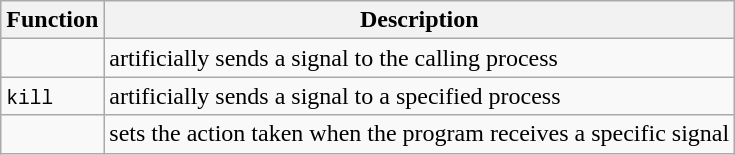<table class="wikitable">
<tr>
<th>Function</th>
<th>Description</th>
</tr>
<tr>
<td><code></code></td>
<td>artificially sends a signal to the calling process</td>
</tr>
<tr>
<td><code>kill</code></td>
<td>artificially sends a signal to a specified process</td>
</tr>
<tr>
<td><code></code></td>
<td>sets the action taken when the program receives a specific signal</td>
</tr>
</table>
